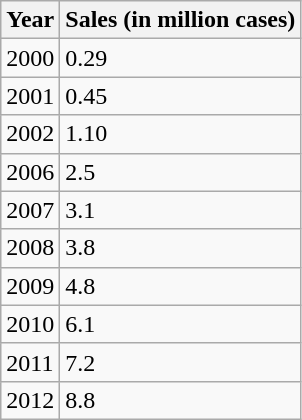<table class="wikitable">
<tr>
<th>Year</th>
<th>Sales (in million cases)</th>
</tr>
<tr>
<td>2000</td>
<td>0.29</td>
</tr>
<tr>
<td>2001</td>
<td>0.45</td>
</tr>
<tr>
<td>2002</td>
<td>1.10</td>
</tr>
<tr>
<td>2006</td>
<td>2.5</td>
</tr>
<tr>
<td>2007</td>
<td>3.1</td>
</tr>
<tr>
<td>2008</td>
<td>3.8</td>
</tr>
<tr>
<td>2009</td>
<td>4.8</td>
</tr>
<tr>
<td>2010</td>
<td>6.1</td>
</tr>
<tr>
<td>2011</td>
<td>7.2</td>
</tr>
<tr>
<td>2012</td>
<td>8.8</td>
</tr>
</table>
